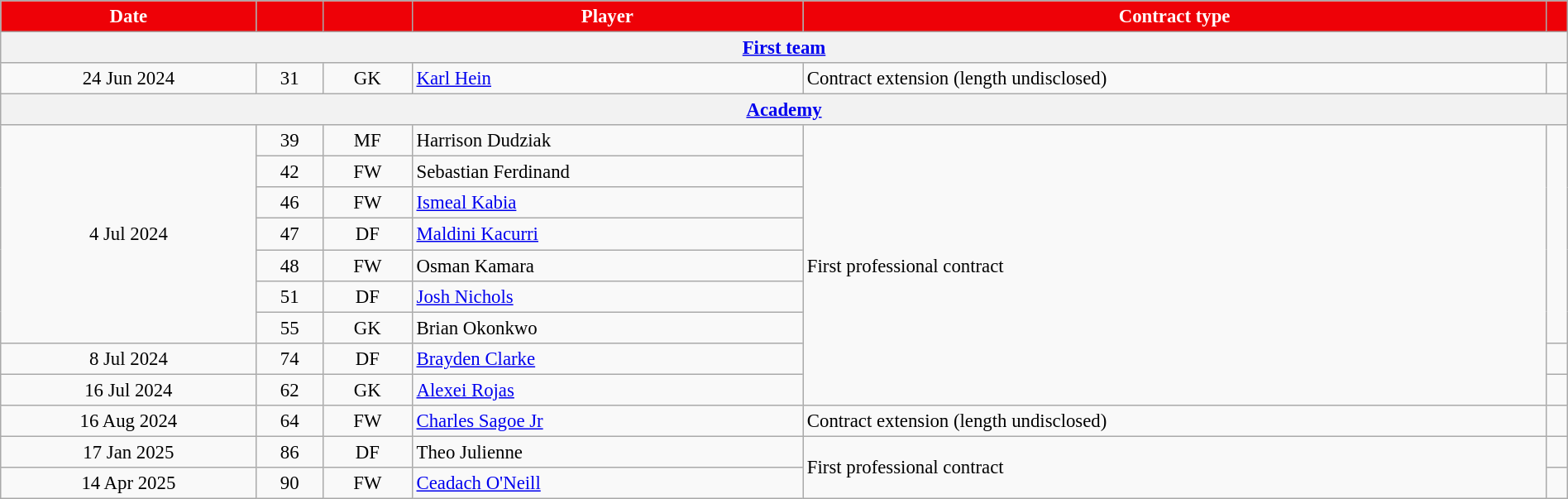<table class="wikitable sortable" style="text-align:center; font-size:95%; width:100%;">
<tr>
<th style="background-color:#ee0107; color:#ffffff;" class="unsortable">Date</th>
<th style="background-color:#ee0107; color:#ffffff;"></th>
<th style="background-color:#ee0107; color:#ffffff;"></th>
<th style="background-color:#ee0107; color:#ffffff;">Player</th>
<th style="background-color:#ee0107; color:#ffffff;">Contract type</th>
<th style="background-color:#ee0107; color:#ffffff;" class="unsortable"></th>
</tr>
<tr>
<th colspan="6"><a href='#'>First team</a></th>
</tr>
<tr>
<td>24 Jun 2024</td>
<td>31</td>
<td>GK</td>
<td style="text-align:left;" data-sort-value="Hein"> <a href='#'>Karl Hein</a></td>
<td style="text-align:left;">Contract extension (length undisclosed)</td>
<td></td>
</tr>
<tr>
<th colspan="6"><a href='#'>Academy</a></th>
</tr>
<tr>
<td rowspan="7">4 Jul 2024</td>
<td>39</td>
<td>MF</td>
<td style="text-align:left;" data-sort-value="Dudz"> Harrison Dudziak</td>
<td rowspan="9" style="text-align:left;">First professional contract</td>
<td rowspan="7"></td>
</tr>
<tr>
<td>42</td>
<td>FW</td>
<td style="text-align:left;" data-sort-value="Ferd"> Sebastian Ferdinand</td>
</tr>
<tr>
<td>46</td>
<td>FW</td>
<td style="text-align:left;" data-sort-value="Kabi"> <a href='#'>Ismeal Kabia</a></td>
</tr>
<tr>
<td>47</td>
<td>DF</td>
<td style="text-align:left;" data-sort-value="Kacu"> <a href='#'>Maldini Kacurri</a></td>
</tr>
<tr>
<td>48</td>
<td>FW</td>
<td style="text-align:left;" data-sort-value="Osma"> Osman Kamara</td>
</tr>
<tr>
<td>51</td>
<td>DF</td>
<td style="text-align:left;" data-sort-value="Nich"> <a href='#'>Josh Nichols</a></td>
</tr>
<tr>
<td>55</td>
<td>GK</td>
<td style="text-align:left;" data-sort-value="Okon"> Brian Okonkwo</td>
</tr>
<tr>
<td>8 Jul 2024</td>
<td>74</td>
<td>DF</td>
<td style="text-align:left;" data-sort-value="Clar"> <a href='#'>Brayden Clarke</a></td>
<td></td>
</tr>
<tr>
<td>16 Jul 2024</td>
<td>62</td>
<td>GK</td>
<td style="text-align:left;" data-sort-value="Roja"> <a href='#'>Alexei Rojas</a></td>
<td></td>
</tr>
<tr>
<td>16 Aug 2024</td>
<td>64</td>
<td>FW</td>
<td style="text-align:left;" data-sort-value="Sago"> <a href='#'>Charles Sagoe Jr</a></td>
<td style="text-align:left;">Contract extension (length undisclosed)</td>
<td></td>
</tr>
<tr>
<td>17 Jan 2025</td>
<td>86</td>
<td>DF</td>
<td style="text-align:left;" data-sort-value="Juli"> Theo Julienne</td>
<td rowspan="2" style="text-align:left;">First professional contract</td>
<td></td>
</tr>
<tr>
<td>14 Apr 2025</td>
<td>90</td>
<td>FW</td>
<td style="text-align:left;" data-sort-value="ONei"> <a href='#'>Ceadach O'Neill</a></td>
<td></td>
</tr>
</table>
